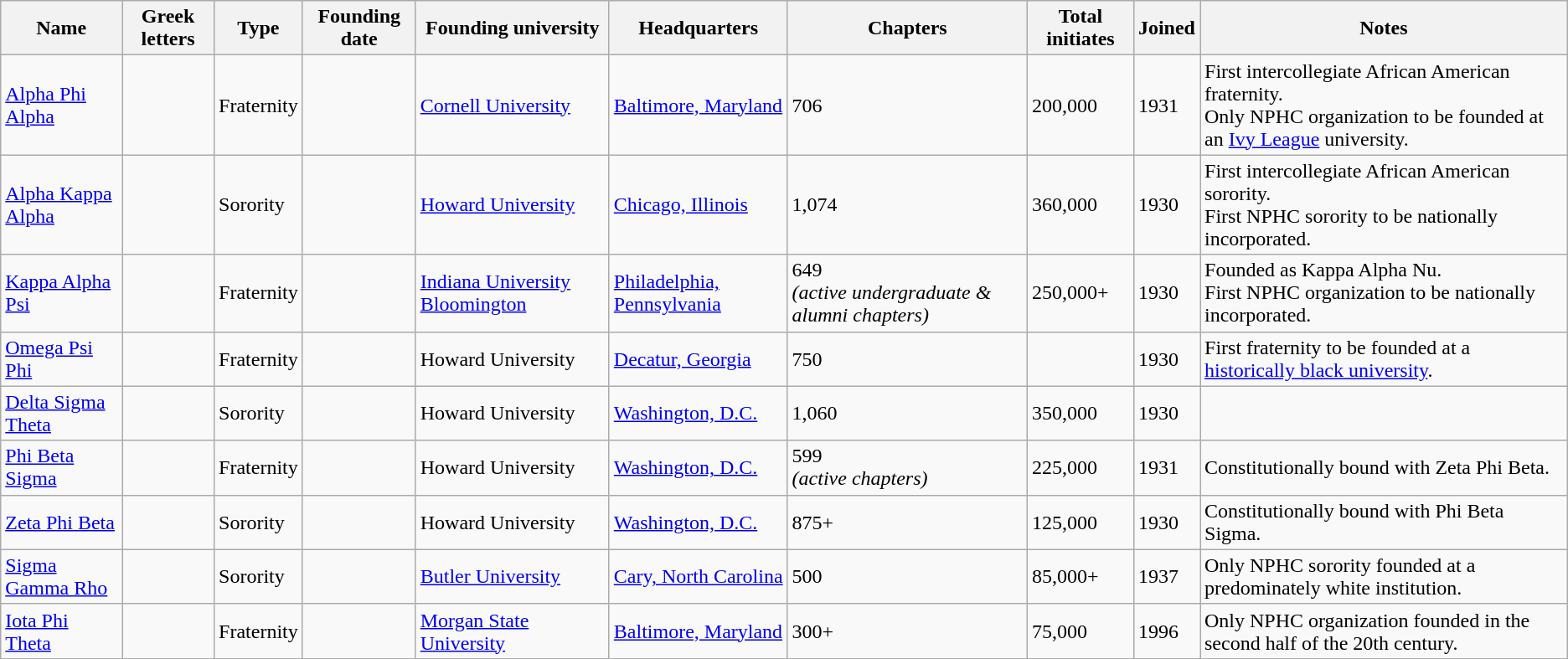<table class="wikitable sortable">
<tr>
<th>Name</th>
<th>Greek letters</th>
<th>Type</th>
<th>Founding date</th>
<th>Founding university</th>
<th>Headquarters</th>
<th>Chapters</th>
<th>Total initiates</th>
<th>Joined</th>
<th>Notes</th>
</tr>
<tr>
<td><a href='#'>Alpha Phi Alpha</a></td>
<td><strong></strong></td>
<td>Fraternity</td>
<td></td>
<td><a href='#'>Cornell University</a></td>
<td><a href='#'>Baltimore, Maryland</a></td>
<td>706 </td>
<td>200,000</td>
<td>1931</td>
<td>First intercollegiate African American fraternity.<br> Only NPHC organization to be founded at an <a href='#'>Ivy League</a> university.</td>
</tr>
<tr>
<td><a href='#'>Alpha Kappa Alpha</a></td>
<td><strong></strong></td>
<td>Sorority</td>
<td></td>
<td><a href='#'>Howard University</a></td>
<td><a href='#'>Chicago, Illinois</a></td>
<td>1,074 </td>
<td>360,000 </td>
<td>1930</td>
<td>First intercollegiate African American sorority.<br>First NPHC sorority to be nationally incorporated.</td>
</tr>
<tr>
<td><a href='#'>Kappa Alpha Psi</a></td>
<td><strong></strong></td>
<td>Fraternity</td>
<td></td>
<td><a href='#'>Indiana University Bloomington</a></td>
<td><a href='#'>Philadelphia, Pennsylvania</a></td>
<td>649 <br><em>(active undergraduate & alumni chapters)</em> </td>
<td>250,000+ </td>
<td>1930</td>
<td>Founded as Kappa Alpha Nu.<br>First NPHC organization to be nationally incorporated.</td>
</tr>
<tr>
<td><a href='#'>Omega Psi Phi</a></td>
<td><strong></strong></td>
<td>Fraternity</td>
<td></td>
<td>Howard University</td>
<td><a href='#'>Decatur, Georgia</a></td>
<td>750</td>
<td></td>
<td>1930</td>
<td>First fraternity to be founded at a <a href='#'>historically black university</a>.</td>
</tr>
<tr>
<td><a href='#'>Delta Sigma Theta</a></td>
<td><strong></strong></td>
<td>Sorority</td>
<td></td>
<td>Howard University</td>
<td><a href='#'>Washington, D.C.</a></td>
<td>1,060 </td>
<td>350,000 </td>
<td>1930</td>
<td></td>
</tr>
<tr>
<td><a href='#'>Phi Beta Sigma</a></td>
<td><strong></strong></td>
<td>Fraternity</td>
<td></td>
<td>Howard University</td>
<td><a href='#'>Washington, D.C.</a></td>
<td>599 <br><em>(active chapters)</em> </td>
<td>225,000 </td>
<td>1931</td>
<td>Constitutionally bound with Zeta Phi Beta.</td>
</tr>
<tr>
<td><a href='#'>Zeta Phi Beta</a></td>
<td><strong></strong></td>
<td>Sorority</td>
<td></td>
<td>Howard University</td>
<td><a href='#'>Washington, D.C.</a></td>
<td>875+ </td>
<td>125,000 </td>
<td>1930</td>
<td>Constitutionally bound with Phi Beta Sigma.</td>
</tr>
<tr>
<td><a href='#'>Sigma Gamma Rho</a></td>
<td><strong></strong></td>
<td>Sorority</td>
<td></td>
<td><a href='#'>Butler University</a></td>
<td><a href='#'>Cary, North Carolina</a></td>
<td>500 </td>
<td>85,000+</td>
<td>1937</td>
<td>Only NPHC sorority founded at a predominately white institution.</td>
</tr>
<tr>
<td><a href='#'>Iota Phi Theta</a></td>
<td><strong></strong></td>
<td>Fraternity</td>
<td></td>
<td><a href='#'>Morgan State University</a></td>
<td><a href='#'>Baltimore, Maryland</a></td>
<td>300+</td>
<td>75,000 </td>
<td>1996</td>
<td>Only NPHC organization founded in the second half of the 20th century.</td>
</tr>
</table>
